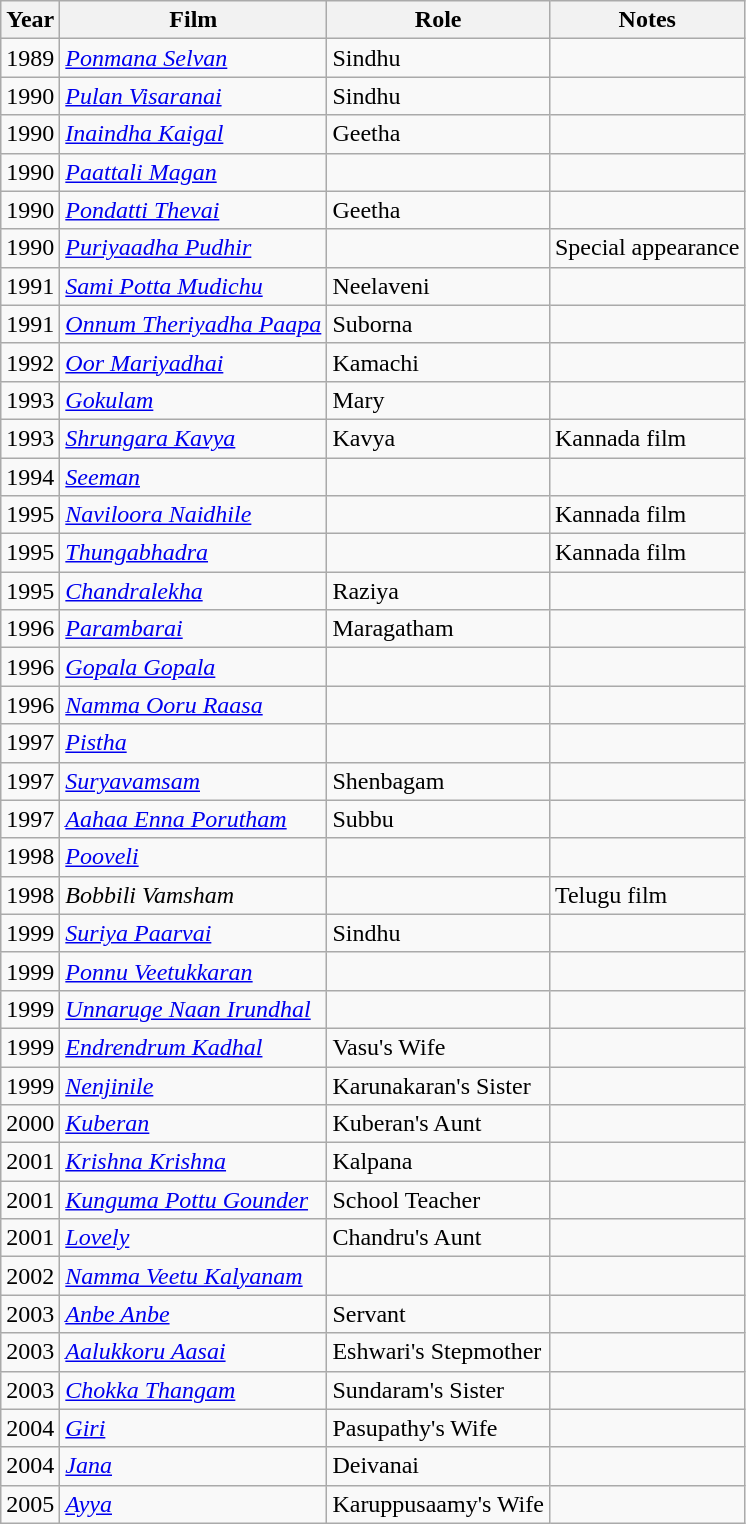<table class="wikitable sortable">
<tr>
<th>Year</th>
<th>Film</th>
<th>Role</th>
<th class="unsortable">Notes</th>
</tr>
<tr>
<td>1989</td>
<td><em><a href='#'>Ponmana Selvan</a></em></td>
<td>Sindhu</td>
<td></td>
</tr>
<tr>
<td>1990</td>
<td><em><a href='#'>Pulan Visaranai</a></em></td>
<td>Sindhu</td>
<td></td>
</tr>
<tr>
<td>1990</td>
<td><em><a href='#'>Inaindha Kaigal</a></em></td>
<td>Geetha</td>
<td></td>
</tr>
<tr>
<td>1990</td>
<td><em><a href='#'>Paattali Magan</a></em></td>
<td></td>
<td></td>
</tr>
<tr>
<td>1990</td>
<td><em><a href='#'>Pondatti Thevai</a></em></td>
<td>Geetha</td>
<td></td>
</tr>
<tr>
<td>1990</td>
<td><em><a href='#'>Puriyaadha Pudhir</a></em></td>
<td></td>
<td>Special appearance</td>
</tr>
<tr>
<td>1991</td>
<td><em><a href='#'>Sami Potta Mudichu</a></em></td>
<td>Neelaveni</td>
<td></td>
</tr>
<tr>
<td>1991</td>
<td><em><a href='#'>Onnum Theriyadha Paapa</a></em></td>
<td>Suborna</td>
<td></td>
</tr>
<tr>
<td>1992</td>
<td><em><a href='#'>Oor Mariyadhai</a></em></td>
<td>Kamachi</td>
<td></td>
</tr>
<tr>
<td>1993</td>
<td><em><a href='#'>Gokulam</a></em></td>
<td>Mary</td>
<td></td>
</tr>
<tr>
<td>1993</td>
<td><em><a href='#'>Shrungara Kavya</a></em></td>
<td>Kavya</td>
<td>Kannada film</td>
</tr>
<tr>
<td>1994</td>
<td><em><a href='#'>Seeman</a></em></td>
<td></td>
<td></td>
</tr>
<tr>
<td>1995</td>
<td><em><a href='#'>Naviloora Naidhile</a></em></td>
<td></td>
<td>Kannada film</td>
</tr>
<tr>
<td>1995</td>
<td><em><a href='#'>Thungabhadra</a></em></td>
<td></td>
<td>Kannada film</td>
</tr>
<tr>
<td>1995</td>
<td><em><a href='#'>Chandralekha</a></em></td>
<td>Raziya</td>
<td></td>
</tr>
<tr>
<td>1996</td>
<td><em><a href='#'>Parambarai</a></em></td>
<td>Maragatham</td>
<td></td>
</tr>
<tr>
<td>1996</td>
<td><em><a href='#'>Gopala Gopala</a></em></td>
<td></td>
<td></td>
</tr>
<tr>
<td>1996</td>
<td><em><a href='#'>Namma Ooru Raasa</a></em></td>
<td></td>
<td></td>
</tr>
<tr>
<td>1997</td>
<td><em><a href='#'>Pistha</a></em></td>
<td></td>
<td></td>
</tr>
<tr>
<td>1997</td>
<td><em><a href='#'>Suryavamsam</a></em></td>
<td>Shenbagam</td>
<td></td>
</tr>
<tr>
<td>1997</td>
<td><em><a href='#'>Aahaa Enna Porutham</a></em></td>
<td>Subbu</td>
<td></td>
</tr>
<tr>
<td>1998</td>
<td><em><a href='#'>Pooveli</a></em></td>
<td></td>
<td></td>
</tr>
<tr>
<td>1998</td>
<td><em>Bobbili Vamsham</em></td>
<td></td>
<td>Telugu film</td>
</tr>
<tr>
<td>1999</td>
<td><em><a href='#'>Suriya Paarvai</a></em></td>
<td>Sindhu</td>
<td></td>
</tr>
<tr>
<td>1999</td>
<td><em><a href='#'>Ponnu Veetukkaran</a></em></td>
<td></td>
<td></td>
</tr>
<tr>
<td>1999</td>
<td><em><a href='#'>Unnaruge Naan Irundhal</a></em></td>
<td></td>
<td></td>
</tr>
<tr>
<td>1999</td>
<td><em><a href='#'>Endrendrum Kadhal</a></em></td>
<td>Vasu's Wife</td>
<td></td>
</tr>
<tr>
<td>1999</td>
<td><em><a href='#'>Nenjinile</a></em></td>
<td>Karunakaran's Sister</td>
<td></td>
</tr>
<tr>
<td>2000</td>
<td><em><a href='#'>Kuberan</a></em></td>
<td>Kuberan's Aunt</td>
<td></td>
</tr>
<tr>
<td>2001</td>
<td><em><a href='#'>Krishna Krishna</a></em></td>
<td>Kalpana</td>
<td></td>
</tr>
<tr>
<td>2001</td>
<td><em><a href='#'>Kunguma Pottu Gounder</a></em></td>
<td>School Teacher</td>
<td></td>
</tr>
<tr>
<td>2001</td>
<td><em><a href='#'>Lovely</a></em></td>
<td>Chandru's Aunt</td>
<td></td>
</tr>
<tr>
<td>2002</td>
<td><em><a href='#'>Namma Veetu Kalyanam</a></em></td>
<td></td>
<td></td>
</tr>
<tr>
<td>2003</td>
<td><em><a href='#'>Anbe Anbe</a></em></td>
<td>Servant</td>
<td></td>
</tr>
<tr>
<td>2003</td>
<td><em><a href='#'>Aalukkoru Aasai</a></em></td>
<td>Eshwari's Stepmother</td>
<td></td>
</tr>
<tr>
<td>2003</td>
<td><em><a href='#'>Chokka Thangam</a></em></td>
<td>Sundaram's Sister</td>
<td></td>
</tr>
<tr>
<td>2004</td>
<td><em><a href='#'>Giri</a></em></td>
<td>Pasupathy's Wife</td>
<td></td>
</tr>
<tr>
<td>2004</td>
<td><em><a href='#'>Jana</a></em></td>
<td>Deivanai</td>
<td></td>
</tr>
<tr>
<td>2005</td>
<td><em><a href='#'>Ayya</a></em></td>
<td>Karuppusaamy's Wife</td>
<td></td>
</tr>
</table>
